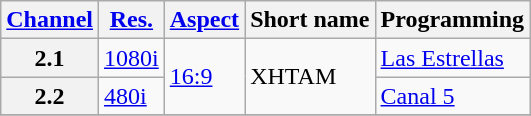<table class="wikitable">
<tr>
<th scope = "col"><a href='#'>Channel</a></th>
<th scope = "col"><a href='#'>Res.</a></th>
<th scope = "col"><a href='#'>Aspect</a></th>
<th scope = "col">Short name</th>
<th scope = "col">Programming</th>
</tr>
<tr>
<th scope = "row">2.1</th>
<td><a href='#'>1080i</a></td>
<td rowspan=2><a href='#'>16:9</a></td>
<td rowspan=2>XHTAM</td>
<td><a href='#'>Las Estrellas</a></td>
</tr>
<tr>
<th scope = "row">2.2</th>
<td><a href='#'>480i</a></td>
<td><a href='#'>Canal 5</a></td>
</tr>
<tr>
</tr>
</table>
